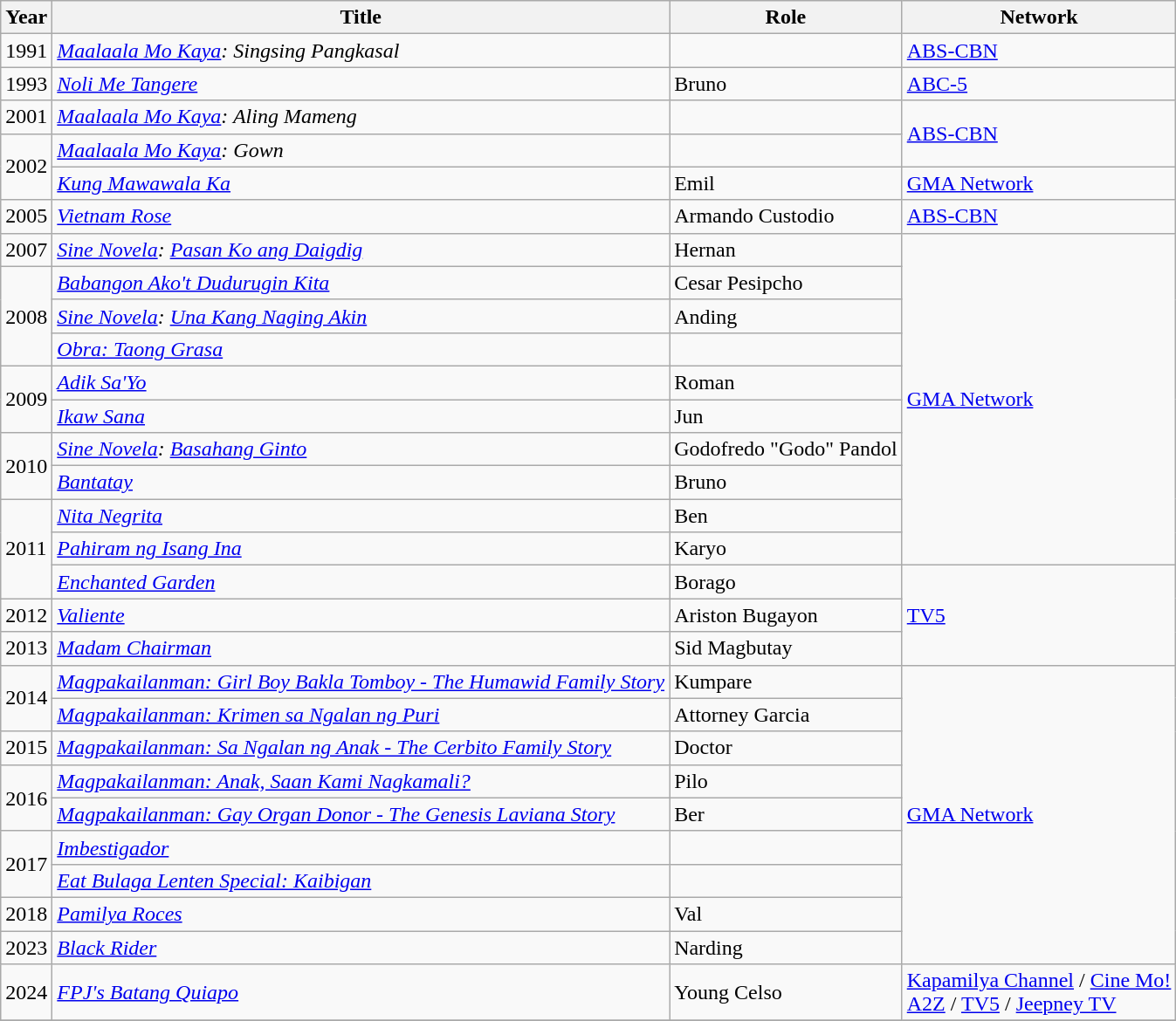<table class="wikitable">
<tr>
<th>Year</th>
<th>Title</th>
<th>Role</th>
<th>Network</th>
</tr>
<tr>
<td>1991</td>
<td><em><a href='#'>Maalaala Mo Kaya</a>: Singsing Pangkasal</em></td>
<td></td>
<td><a href='#'>ABS-CBN</a></td>
</tr>
<tr>
<td>1993</td>
<td><em><a href='#'>Noli Me Tangere</a></em></td>
<td>Bruno</td>
<td><a href='#'>ABC-5</a></td>
</tr>
<tr>
<td>2001</td>
<td><em><a href='#'>Maalaala Mo Kaya</a>: Aling Mameng</em></td>
<td></td>
<td rowspan="2"><a href='#'>ABS-CBN</a></td>
</tr>
<tr>
<td rowspan="2">2002</td>
<td><em><a href='#'>Maalaala Mo Kaya</a>: Gown</em></td>
</tr>
<tr>
<td><em><a href='#'>Kung Mawawala Ka</a></em></td>
<td>Emil</td>
<td><a href='#'>GMA Network</a></td>
</tr>
<tr>
<td>2005</td>
<td><em><a href='#'>Vietnam Rose</a></em></td>
<td>Armando Custodio</td>
<td><a href='#'>ABS-CBN</a></td>
</tr>
<tr>
<td>2007</td>
<td><em><a href='#'>Sine Novela</a>: <a href='#'>Pasan Ko ang Daigdig</a></em></td>
<td>Hernan</td>
<td rowspan="10"><a href='#'>GMA Network</a></td>
</tr>
<tr>
<td rowspan="3">2008</td>
<td><em><a href='#'>Babangon Ako't Dudurugin Kita</a></em></td>
<td>Cesar Pesipcho</td>
</tr>
<tr>
<td><em><a href='#'>Sine Novela</a>: <a href='#'>Una Kang Naging Akin</a></em></td>
<td>Anding</td>
</tr>
<tr>
<td><em><a href='#'>Obra: Taong Grasa</a></em></td>
<td></td>
</tr>
<tr>
<td rowspan="2">2009</td>
<td><em><a href='#'>Adik Sa'Yo</a></em></td>
<td>Roman</td>
</tr>
<tr>
<td><em><a href='#'>Ikaw Sana</a></em></td>
<td>Jun</td>
</tr>
<tr>
<td rowspan="2">2010</td>
<td><em><a href='#'>Sine Novela</a>: <a href='#'>Basahang Ginto</a></em></td>
<td>Godofredo "Godo" Pandol</td>
</tr>
<tr>
<td><em><a href='#'>Bantatay</a></em></td>
<td>Bruno</td>
</tr>
<tr>
<td rowspan="3">2011</td>
<td><em><a href='#'>Nita Negrita</a></em></td>
<td>Ben</td>
</tr>
<tr>
<td><em><a href='#'>Pahiram ng Isang Ina</a></em></td>
<td>Karyo</td>
</tr>
<tr>
<td><em><a href='#'>Enchanted Garden</a></em></td>
<td>Borago</td>
<td rowspan="3"><a href='#'>TV5</a></td>
</tr>
<tr>
<td>2012</td>
<td><em><a href='#'>Valiente</a></em></td>
<td>Ariston Bugayon</td>
</tr>
<tr>
<td>2013</td>
<td><em><a href='#'>Madam Chairman</a></em></td>
<td>Sid Magbutay</td>
</tr>
<tr>
<td rowspan="2">2014</td>
<td><em><a href='#'>Magpakailanman: Girl Boy Bakla Tomboy - The Humawid Family Story</a></em></td>
<td>Kumpare</td>
<td rowspan="9"><a href='#'>GMA Network</a></td>
</tr>
<tr>
<td><em><a href='#'>Magpakailanman: Krimen sa Ngalan ng Puri</a></em></td>
<td>Attorney Garcia</td>
</tr>
<tr>
<td>2015</td>
<td><em><a href='#'>Magpakailanman: Sa Ngalan ng Anak - The Cerbito Family Story</a></em></td>
<td>Doctor</td>
</tr>
<tr>
<td rowspan="2">2016</td>
<td><em><a href='#'>Magpakailanman: Anak, Saan Kami Nagkamali?</a></em></td>
<td>Pilo</td>
</tr>
<tr>
<td><em><a href='#'>Magpakailanman: Gay Organ Donor - The Genesis Laviana Story</a></em></td>
<td>Ber</td>
</tr>
<tr>
<td rowspan="2">2017</td>
<td><em><a href='#'>Imbestigador</a></em></td>
<td></td>
</tr>
<tr>
<td><em><a href='#'>Eat Bulaga Lenten Special: Kaibigan</a></em></td>
<td></td>
</tr>
<tr>
<td>2018</td>
<td><em><a href='#'>Pamilya Roces</a></em></td>
<td>Val</td>
</tr>
<tr>
<td>2023</td>
<td><em><a href='#'>Black Rider</a></em></td>
<td>Narding</td>
</tr>
<tr>
<td>2024</td>
<td><em><a href='#'>FPJ's Batang Quiapo</a></em></td>
<td>Young Celso</td>
<td><a href='#'>Kapamilya Channel</a> / <a href='#'>Cine Mo!</a> <br> <a href='#'>A2Z</a> / <a href='#'>TV5</a> / <a href='#'>Jeepney TV</a></td>
</tr>
<tr>
</tr>
</table>
